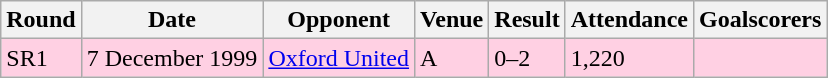<table class="wikitable">
<tr>
<th>Round</th>
<th>Date</th>
<th>Opponent</th>
<th>Venue</th>
<th>Result</th>
<th>Attendance</th>
<th>Goalscorers</th>
</tr>
<tr style="background-color: #ffd0e3;">
<td>SR1</td>
<td>7 December 1999</td>
<td><a href='#'>Oxford United</a></td>
<td>A</td>
<td>0–2</td>
<td>1,220</td>
<td></td>
</tr>
</table>
